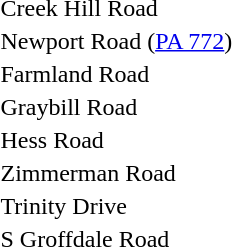<table>
<tr>
<td>Creek Hill Road</td>
</tr>
<tr>
<td>Newport Road (<a href='#'>PA 772</a>)</td>
</tr>
<tr>
<td>Farmland Road</td>
</tr>
<tr>
<td>Graybill Road</td>
</tr>
<tr>
<td>Hess Road</td>
</tr>
<tr>
<td>Zimmerman Road</td>
</tr>
<tr>
<td>Trinity Drive</td>
</tr>
<tr>
<td>S Groffdale Road</td>
</tr>
</table>
